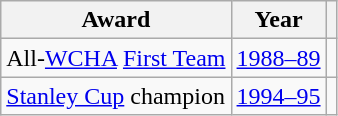<table class="wikitable">
<tr>
<th>Award</th>
<th>Year</th>
<th></th>
</tr>
<tr>
<td>All-<a href='#'>WCHA</a> <a href='#'>First Team</a></td>
<td><a href='#'>1988–89</a></td>
<td></td>
</tr>
<tr>
<td><a href='#'>Stanley Cup</a> champion</td>
<td><a href='#'>1994–95</a></td>
<td></td>
</tr>
</table>
